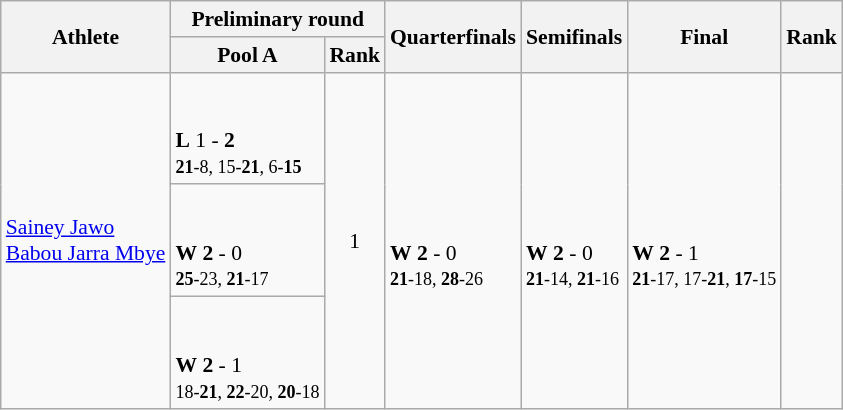<table class="wikitable" style="font-size:90%; text-align:center;">
<tr>
<th rowspan="2">Athlete</th>
<th colspan="2">Preliminary round</th>
<th rowspan="2">Quarterfinals</th>
<th rowspan="2">Semifinals</th>
<th rowspan="2">Final</th>
<th rowspan="2">Rank</th>
</tr>
<tr>
<th>Pool A</th>
<th>Rank</th>
</tr>
<tr>
<td rowspan=3 align=left><a href='#'>Sainey Jawo</a><br><a href='#'>Babou Jarra Mbye</a></td>
<td align=left><br><br><strong>L</strong> 1 - <strong>2</strong><br><small><strong>21</strong>-8, 15-<strong>21</strong>, 6-<strong>15</strong></small></td>
<td rowspan=3>1</td>
<td rowspan=3 align=left><br><br><strong>W</strong> <strong>2</strong> - 0<br><small><strong>21</strong>-18, <strong>28</strong>-26</small></td>
<td rowspan=3 align=left><br><br><strong>W</strong> <strong>2</strong> - 0<br><small><strong>21</strong>-14, <strong>21</strong>-16</small></td>
<td rowspan=3 align=left><br><br><strong>W</strong> <strong>2</strong> - 1<br><small><strong>21</strong>-17, 17-<strong>21</strong>, <strong>17</strong>-15</small></td>
<td rowspan=3></td>
</tr>
<tr>
<td align=left><br><br><strong>W</strong> <strong>2</strong> - 0<br><small><strong>25</strong>-23, <strong>21</strong>-17</small></td>
</tr>
<tr>
<td align=left><br><br><strong>W</strong> <strong>2</strong> - 1<br><small>18-<strong>21</strong>, <strong>22</strong>-20, <strong>20</strong>-18</small></td>
</tr>
</table>
